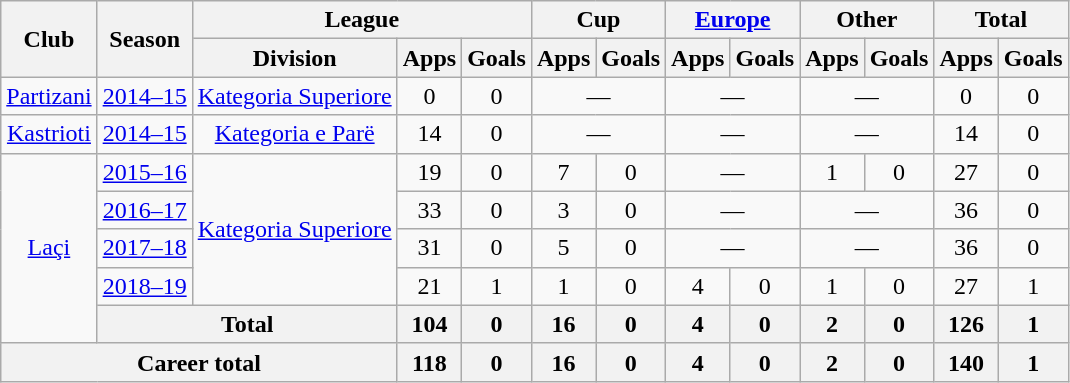<table class="wikitable" style="text-align: center;">
<tr>
<th rowspan="2">Club</th>
<th rowspan="2">Season</th>
<th colspan="3">League</th>
<th colspan="2">Cup</th>
<th colspan="2"><a href='#'>Europe</a></th>
<th colspan="2">Other</th>
<th colspan="2">Total</th>
</tr>
<tr>
<th>Division</th>
<th>Apps</th>
<th>Goals</th>
<th>Apps</th>
<th>Goals</th>
<th>Apps</th>
<th>Goals</th>
<th>Apps</th>
<th>Goals</th>
<th>Apps</th>
<th>Goals</th>
</tr>
<tr>
<td rowspan="1" valign="center"><a href='#'>Partizani</a></td>
<td><a href='#'>2014–15</a></td>
<td rowspan="1" valign="center"><a href='#'>Kategoria Superiore</a></td>
<td>0</td>
<td>0</td>
<td colspan="2">—</td>
<td colspan="2">—</td>
<td colspan="2">—</td>
<td>0</td>
<td>0</td>
</tr>
<tr>
<td rowspan="1" valign="center"><a href='#'>Kastrioti</a></td>
<td><a href='#'>2014–15</a></td>
<td rowspan="1" valign="center"><a href='#'>Kategoria e Parë</a></td>
<td>14</td>
<td>0</td>
<td colspan="2">—</td>
<td colspan="2">—</td>
<td colspan="2">—</td>
<td>14</td>
<td>0</td>
</tr>
<tr>
<td rowspan="5" valign="center"><a href='#'>Laçi</a></td>
<td><a href='#'>2015–16</a></td>
<td rowspan="4" valign="center"><a href='#'>Kategoria Superiore</a></td>
<td>19</td>
<td>0</td>
<td>7</td>
<td>0</td>
<td colspan="2">—</td>
<td>1</td>
<td>0</td>
<td>27</td>
<td>0</td>
</tr>
<tr>
<td><a href='#'>2016–17</a></td>
<td>33</td>
<td>0</td>
<td>3</td>
<td>0</td>
<td colspan="2">—</td>
<td colspan="2">—</td>
<td>36</td>
<td>0</td>
</tr>
<tr>
<td><a href='#'>2017–18</a></td>
<td>31</td>
<td>0</td>
<td>5</td>
<td>0</td>
<td colspan="2">—</td>
<td colspan="2">—</td>
<td>36</td>
<td>0</td>
</tr>
<tr>
<td><a href='#'>2018–19</a></td>
<td>21</td>
<td>1</td>
<td>1</td>
<td>0</td>
<td>4</td>
<td>0</td>
<td>1</td>
<td>0</td>
<td>27</td>
<td>1</td>
</tr>
<tr>
<th colspan="2">Total</th>
<th>104</th>
<th>0</th>
<th>16</th>
<th>0</th>
<th>4</th>
<th>0</th>
<th>2</th>
<th>0</th>
<th>126</th>
<th>1</th>
</tr>
<tr>
<th colspan="3">Career total</th>
<th>118</th>
<th>0</th>
<th>16</th>
<th>0</th>
<th>4</th>
<th>0</th>
<th>2</th>
<th>0</th>
<th>140</th>
<th>1</th>
</tr>
</table>
